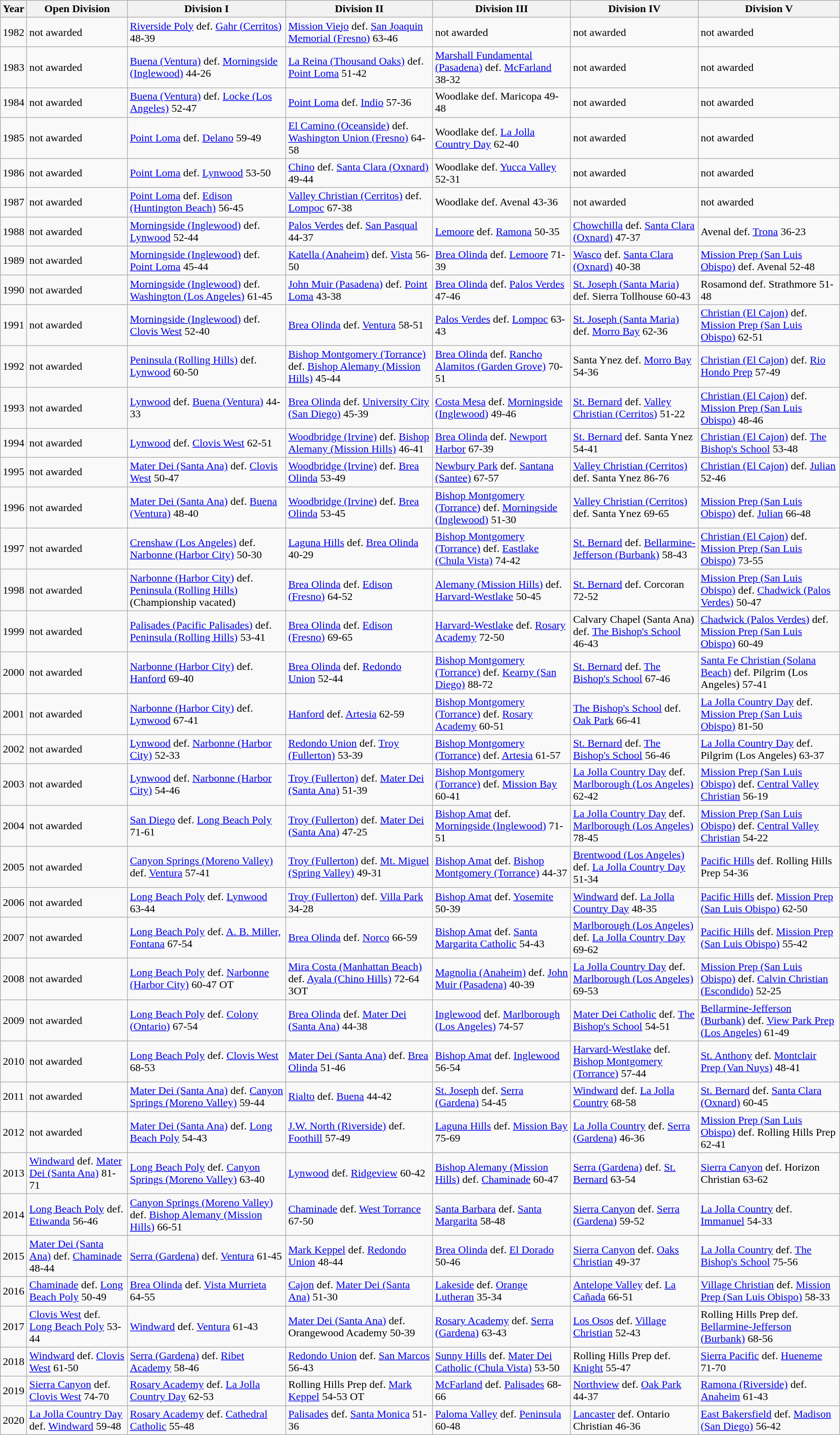<table class="wikitable sortable">
<tr>
<th>Year</th>
<th>Open Division</th>
<th>Division I</th>
<th>Division II</th>
<th>Division III</th>
<th>Division IV</th>
<th>Division V</th>
</tr>
<tr>
<td>1982</td>
<td>not awarded</td>
<td><a href='#'>Riverside Poly</a> def. <a href='#'>Gahr (Cerritos)</a> 48-39</td>
<td><a href='#'>Mission Viejo</a> def. <a href='#'>San Joaquin Memorial (Fresno)</a> 63-46</td>
<td>not awarded</td>
<td>not awarded</td>
<td>not awarded</td>
</tr>
<tr>
<td>1983</td>
<td>not awarded</td>
<td><a href='#'>Buena (Ventura)</a> def. <a href='#'>Morningside (Inglewood)</a> 44-26</td>
<td><a href='#'>La Reina (Thousand Oaks)</a> def. <a href='#'>Point Loma</a> 51-42</td>
<td><a href='#'>Marshall Fundamental (Pasadena)</a> def. <a href='#'>McFarland</a> 38-32</td>
<td>not awarded</td>
<td>not awarded</td>
</tr>
<tr>
<td>1984</td>
<td>not awarded</td>
<td><a href='#'>Buena (Ventura)</a> def. <a href='#'>Locke (Los Angeles)</a> 52-47</td>
<td><a href='#'>Point Loma</a> def. <a href='#'>Indio</a> 57-36</td>
<td>Woodlake def. Maricopa 49-48</td>
<td>not awarded</td>
<td>not awarded</td>
</tr>
<tr>
<td>1985</td>
<td>not awarded</td>
<td><a href='#'>Point Loma</a> def. <a href='#'>Delano</a> 59-49</td>
<td><a href='#'>El Camino (Oceanside)</a> def. <a href='#'>Washington Union (Fresno)</a> 64-58</td>
<td>Woodlake def. <a href='#'>La Jolla Country Day</a> 62-40</td>
<td>not awarded</td>
<td>not awarded</td>
</tr>
<tr>
<td>1986</td>
<td>not awarded</td>
<td><a href='#'>Point Loma</a> def. <a href='#'>Lynwood</a> 53-50</td>
<td><a href='#'>Chino</a> def. <a href='#'>Santa Clara (Oxnard)</a> 49-44</td>
<td>Woodlake def. <a href='#'>Yucca Valley</a> 52-31</td>
<td>not awarded</td>
<td>not awarded</td>
</tr>
<tr>
<td>1987</td>
<td>not awarded</td>
<td><a href='#'>Point Loma</a> def. <a href='#'>Edison (Huntington Beach)</a> 56-45</td>
<td><a href='#'>Valley Christian (Cerritos)</a> def. <a href='#'>Lompoc</a> 67-38</td>
<td>Woodlake def. Avenal 43-36</td>
<td>not awarded</td>
<td>not awarded</td>
</tr>
<tr>
<td>1988</td>
<td>not awarded</td>
<td><a href='#'>Morningside (Inglewood)</a> def. <a href='#'>Lynwood</a> 52-44</td>
<td><a href='#'>Palos Verdes</a> def. <a href='#'>San Pasqual</a> 44-37</td>
<td><a href='#'>Lemoore</a> def. <a href='#'>Ramona</a> 50-35</td>
<td><a href='#'>Chowchilla</a> def. <a href='#'>Santa Clara (Oxnard)</a> 47-37</td>
<td>Avenal def. <a href='#'>Trona</a> 36-23</td>
</tr>
<tr>
<td>1989</td>
<td>not awarded</td>
<td><a href='#'>Morningside (Inglewood)</a> def. <a href='#'>Point Loma</a> 45-44</td>
<td><a href='#'>Katella (Anaheim)</a> def. <a href='#'>Vista</a> 56-50</td>
<td><a href='#'>Brea Olinda</a> def. <a href='#'>Lemoore</a> 71-39</td>
<td><a href='#'>Wasco</a> def. <a href='#'>Santa Clara (Oxnard)</a> 40-38</td>
<td><a href='#'>Mission Prep (San Luis Obispo)</a> def. Avenal 52-48</td>
</tr>
<tr>
<td>1990</td>
<td>not awarded</td>
<td><a href='#'>Morningside (Inglewood)</a> def. <a href='#'>Washington (Los Angeles)</a> 61-45</td>
<td><a href='#'>John Muir (Pasadena)</a> def. <a href='#'>Point Loma</a> 43-38</td>
<td><a href='#'>Brea Olinda</a> def. <a href='#'>Palos Verdes</a> 47-46</td>
<td><a href='#'>St. Joseph (Santa Maria)</a> def. Sierra Tollhouse 60-43</td>
<td>Rosamond def. Strathmore 51-48</td>
</tr>
<tr>
<td>1991</td>
<td>not awarded</td>
<td><a href='#'>Morningside (Inglewood)</a> def. <a href='#'>Clovis West</a> 52-40</td>
<td><a href='#'>Brea Olinda</a> def. <a href='#'>Ventura</a> 58-51</td>
<td><a href='#'>Palos Verdes</a> def. <a href='#'>Lompoc</a> 63-43</td>
<td><a href='#'>St. Joseph (Santa Maria)</a> def. <a href='#'>Morro Bay</a> 62-36</td>
<td><a href='#'>Christian (El Cajon)</a> def. <a href='#'>Mission Prep (San Luis Obispo)</a> 62-51</td>
</tr>
<tr>
<td>1992</td>
<td>not awarded</td>
<td><a href='#'>Peninsula (Rolling Hills)</a> def. <a href='#'>Lynwood</a> 60-50</td>
<td><a href='#'>Bishop Montgomery (Torrance)</a> def. <a href='#'>Bishop Alemany (Mission Hills)</a> 45-44</td>
<td><a href='#'>Brea Olinda</a> def. <a href='#'>Rancho Alamitos (Garden Grove)</a> 70-51</td>
<td>Santa Ynez def. <a href='#'>Morro Bay</a> 54-36</td>
<td><a href='#'>Christian (El Cajon)</a> def. <a href='#'>Rio Hondo Prep</a> 57-49</td>
</tr>
<tr>
<td>1993</td>
<td>not awarded</td>
<td><a href='#'>Lynwood</a> def. <a href='#'>Buena (Ventura)</a> 44-33</td>
<td><a href='#'>Brea Olinda</a> def. <a href='#'>University City (San Diego)</a> 45-39</td>
<td><a href='#'>Costa Mesa</a> def. <a href='#'>Morningside (Inglewood)</a> 49-46</td>
<td><a href='#'>St. Bernard</a> def. <a href='#'>Valley Christian (Cerritos)</a> 51-22</td>
<td><a href='#'>Christian (El Cajon)</a> def. <a href='#'>Mission Prep (San Luis Obispo)</a> 48-46</td>
</tr>
<tr>
<td>1994</td>
<td>not awarded</td>
<td><a href='#'>Lynwood</a> def. <a href='#'>Clovis West</a> 62-51</td>
<td><a href='#'>Woodbridge (Irvine)</a> def. <a href='#'>Bishop Alemany (Mission Hills)</a> 46-41</td>
<td><a href='#'>Brea Olinda</a> def. <a href='#'>Newport Harbor</a> 67-39</td>
<td><a href='#'>St. Bernard</a> def. Santa Ynez 54-41</td>
<td><a href='#'>Christian (El Cajon)</a> def. <a href='#'>The Bishop's School</a> 53-48</td>
</tr>
<tr>
<td>1995</td>
<td>not awarded</td>
<td><a href='#'>Mater Dei (Santa Ana)</a> def. <a href='#'>Clovis West</a> 50-47</td>
<td><a href='#'>Woodbridge (Irvine)</a> def. <a href='#'>Brea Olinda</a> 53-49</td>
<td><a href='#'>Newbury Park</a> def. <a href='#'>Santana (Santee)</a> 67-57</td>
<td><a href='#'>Valley Christian (Cerritos)</a> def. Santa Ynez 86-76</td>
<td><a href='#'>Christian (El Cajon)</a> def. <a href='#'>Julian</a> 52-46</td>
</tr>
<tr>
<td>1996</td>
<td>not awarded</td>
<td><a href='#'>Mater Dei (Santa Ana)</a> def. <a href='#'>Buena (Ventura)</a> 48-40</td>
<td><a href='#'>Woodbridge (Irvine)</a> def. <a href='#'>Brea Olinda</a> 53-45</td>
<td><a href='#'>Bishop Montgomery (Torrance)</a> def. <a href='#'>Morningside (Inglewood)</a> 51-30</td>
<td><a href='#'>Valley Christian (Cerritos)</a> def. Santa Ynez 69-65</td>
<td><a href='#'>Mission Prep (San Luis Obispo)</a> def. <a href='#'>Julian</a> 66-48</td>
</tr>
<tr>
<td>1997</td>
<td>not awarded</td>
<td><a href='#'>Crenshaw (Los Angeles)</a> def. <a href='#'>Narbonne (Harbor City)</a> 50-30</td>
<td><a href='#'>Laguna Hills</a> def. <a href='#'>Brea Olinda</a> 40-29</td>
<td><a href='#'>Bishop Montgomery (Torrance)</a> def. <a href='#'>Eastlake (Chula Vista)</a> 74-42</td>
<td><a href='#'>St. Bernard</a> def. <a href='#'>Bellarmine-Jefferson (Burbank)</a> 58-43</td>
<td><a href='#'>Christian (El Cajon)</a> def. <a href='#'>Mission Prep (San Luis Obispo)</a> 73-55</td>
</tr>
<tr>
<td>1998</td>
<td>not awarded</td>
<td><a href='#'>Narbonne (Harbor City)</a> def. <a href='#'>Peninsula (Rolling Hills)</a> (Championship vacated)</td>
<td><a href='#'>Brea Olinda</a> def. <a href='#'>Edison (Fresno)</a> 64-52</td>
<td><a href='#'>Alemany (Mission Hills)</a> def. <a href='#'>Harvard-Westlake</a> 50-45</td>
<td><a href='#'>St. Bernard</a> def. Corcoran 72-52</td>
<td><a href='#'>Mission Prep (San Luis Obispo)</a> def. <a href='#'>Chadwick (Palos Verdes)</a> 50-47</td>
</tr>
<tr>
<td>1999</td>
<td>not awarded</td>
<td><a href='#'>Palisades (Pacific Palisades)</a> def. <a href='#'>Peninsula (Rolling Hills)</a> 53-41</td>
<td><a href='#'>Brea Olinda</a> def. <a href='#'>Edison (Fresno)</a> 69-65</td>
<td><a href='#'>Harvard-Westlake</a> def. <a href='#'>Rosary Academy</a> 72-50</td>
<td>Calvary Chapel (Santa Ana) def. <a href='#'>The Bishop's School</a> 46-43</td>
<td><a href='#'>Chadwick (Palos Verdes)</a> def. <a href='#'>Mission Prep (San Luis Obispo)</a> 60-49</td>
</tr>
<tr>
<td>2000</td>
<td>not awarded</td>
<td><a href='#'>Narbonne (Harbor City)</a> def. <a href='#'>Hanford</a> 69-40</td>
<td><a href='#'>Brea Olinda</a> def. <a href='#'>Redondo Union</a> 52-44</td>
<td><a href='#'>Bishop Montgomery (Torrance)</a> def. <a href='#'>Kearny (San Diego)</a> 88-72</td>
<td><a href='#'>St. Bernard</a> def. <a href='#'>The Bishop's School</a> 67-46</td>
<td><a href='#'>Santa Fe Christian (Solana Beach)</a> def. Pilgrim (Los Angeles) 57-41</td>
</tr>
<tr>
<td>2001</td>
<td>not awarded</td>
<td><a href='#'>Narbonne (Harbor City)</a> def. <a href='#'>Lynwood</a> 67-41</td>
<td><a href='#'>Hanford</a> def. <a href='#'>Artesia</a> 62-59</td>
<td><a href='#'>Bishop Montgomery (Torrance)</a> def. <a href='#'>Rosary Academy</a> 60-51</td>
<td><a href='#'>The Bishop's School</a> def. <a href='#'>Oak Park</a> 66-41</td>
<td><a href='#'>La Jolla Country Day</a> def. <a href='#'>Mission Prep (San Luis Obispo)</a> 81-50</td>
</tr>
<tr>
<td>2002</td>
<td>not awarded</td>
<td><a href='#'>Lynwood</a> def. <a href='#'>Narbonne (Harbor City)</a> 52-33</td>
<td><a href='#'>Redondo Union</a> def. <a href='#'>Troy (Fullerton)</a> 53-39</td>
<td><a href='#'>Bishop Montgomery (Torrance)</a> def. <a href='#'>Artesia</a> 61-57</td>
<td><a href='#'>St. Bernard</a> def. <a href='#'>The Bishop's School</a> 56-46</td>
<td><a href='#'>La Jolla Country Day</a> def. Pilgrim (Los Angeles) 63-37</td>
</tr>
<tr>
<td>2003</td>
<td>not awarded</td>
<td><a href='#'>Lynwood</a> def. <a href='#'>Narbonne (Harbor City)</a> 54-46</td>
<td><a href='#'>Troy (Fullerton)</a> def. <a href='#'>Mater Dei (Santa Ana)</a> 51-39</td>
<td><a href='#'>Bishop Montgomery (Torrance)</a> def. <a href='#'>Mission Bay</a> 60-41</td>
<td><a href='#'>La Jolla Country Day</a> def. <a href='#'>Marlborough (Los Angeles)</a> 62-42</td>
<td><a href='#'>Mission Prep (San Luis Obispo)</a> def. <a href='#'>Central Valley Christian</a> 56-19</td>
</tr>
<tr>
<td>2004</td>
<td>not awarded</td>
<td><a href='#'>San Diego</a> def. <a href='#'>Long Beach Poly</a> 71-61</td>
<td><a href='#'>Troy (Fullerton)</a> def. <a href='#'>Mater Dei (Santa Ana)</a> 47-25</td>
<td><a href='#'>Bishop Amat</a> def. <a href='#'>Morningside (Inglewood)</a> 71-51</td>
<td><a href='#'>La Jolla Country Day</a> def. <a href='#'>Marlborough (Los Angeles)</a> 78-45</td>
<td><a href='#'>Mission Prep (San Luis Obispo)</a> def. <a href='#'>Central Valley Christian</a> 54-22</td>
</tr>
<tr>
<td>2005</td>
<td>not awarded</td>
<td><a href='#'>Canyon Springs (Moreno Valley)</a> def. <a href='#'>Ventura</a> 57-41</td>
<td><a href='#'>Troy (Fullerton)</a> def. <a href='#'>Mt. Miguel (Spring Valley)</a> 49-31</td>
<td><a href='#'>Bishop Amat</a> def. <a href='#'>Bishop Montgomery (Torrance)</a> 44-37</td>
<td><a href='#'>Brentwood (Los Angeles)</a> def. <a href='#'>La Jolla Country Day</a> 51-34</td>
<td><a href='#'>Pacific Hills</a> def. Rolling Hills Prep 54-36</td>
</tr>
<tr>
<td>2006</td>
<td>not awarded</td>
<td><a href='#'>Long Beach Poly</a> def. <a href='#'>Lynwood</a> 63-44</td>
<td><a href='#'>Troy (Fullerton)</a> def. <a href='#'>Villa Park</a> 34-28</td>
<td><a href='#'>Bishop Amat</a> def. <a href='#'>Yosemite</a> 50-39</td>
<td><a href='#'>Windward</a> def. <a href='#'>La Jolla Country Day</a> 48-35</td>
<td><a href='#'>Pacific Hills</a> def. <a href='#'>Mission Prep (San Luis Obispo)</a> 62-50</td>
</tr>
<tr>
<td>2007</td>
<td>not awarded</td>
<td><a href='#'>Long Beach Poly</a> def. <a href='#'>A. B. Miller, Fontana</a> 67-54</td>
<td><a href='#'>Brea Olinda</a> def. <a href='#'>Norco</a> 66-59</td>
<td><a href='#'>Bishop Amat</a> def. <a href='#'>Santa Margarita Catholic</a> 54-43</td>
<td><a href='#'>Marlborough (Los Angeles)</a> def. <a href='#'>La Jolla Country Day</a> 69-62</td>
<td><a href='#'>Pacific Hills</a> def. <a href='#'>Mission Prep (San Luis Obispo)</a> 55-42</td>
</tr>
<tr>
<td>2008</td>
<td>not awarded</td>
<td><a href='#'>Long Beach Poly</a> def. <a href='#'>Narbonne (Harbor City)</a> 60-47 OT</td>
<td><a href='#'>Mira Costa (Manhattan Beach)</a> def. <a href='#'>Ayala (Chino Hills)</a> 72-64 3OT</td>
<td><a href='#'>Magnolia (Anaheim)</a> def. <a href='#'>John Muir (Pasadena)</a> 40-39</td>
<td><a href='#'>La Jolla Country Day</a> def. <a href='#'>Marlborough (Los Angeles)</a> 69-53</td>
<td><a href='#'>Mission Prep (San Luis Obispo)</a> def. <a href='#'>Calvin Christian (Escondido)</a> 52-25</td>
</tr>
<tr>
<td>2009</td>
<td>not awarded</td>
<td><a href='#'>Long Beach Poly</a> def. <a href='#'>Colony (Ontario)</a> 67-54</td>
<td><a href='#'>Brea Olinda</a> def. <a href='#'>Mater Dei (Santa Ana)</a> 44-38</td>
<td><a href='#'>Inglewood</a> def. <a href='#'>Marlborough (Los Angeles)</a> 74-57</td>
<td><a href='#'>Mater Dei Catholic</a> def. <a href='#'>The Bishop's School</a> 54-51</td>
<td><a href='#'>Bellarmine-Jefferson (Burbank)</a> def. <a href='#'>View Park Prep (Los Angeles)</a> 61-49</td>
</tr>
<tr>
<td>2010</td>
<td>not awarded</td>
<td><a href='#'>Long Beach Poly</a> def. <a href='#'>Clovis West</a> 68-53</td>
<td><a href='#'>Mater Dei (Santa Ana)</a> def. <a href='#'>Brea Olinda</a> 51-46</td>
<td><a href='#'>Bishop Amat</a> def. <a href='#'>Inglewood</a> 56-54</td>
<td><a href='#'>Harvard-Westlake</a> def. <a href='#'>Bishop Montgomery (Torrance)</a> 57-44</td>
<td><a href='#'>St. Anthony</a> def. <a href='#'>Montclair Prep (Van Nuys)</a> 48-41</td>
</tr>
<tr>
<td>2011</td>
<td>not awarded</td>
<td><a href='#'>Mater Dei (Santa Ana)</a> def. <a href='#'>Canyon Springs (Moreno Valley)</a> 59-44</td>
<td><a href='#'>Rialto</a> def. <a href='#'>Buena</a> 44-42</td>
<td><a href='#'>St. Joseph</a> def. <a href='#'>Serra (Gardena)</a> 54-45</td>
<td><a href='#'>Windward</a> def. <a href='#'>La Jolla Country</a> 68-58</td>
<td><a href='#'>St. Bernard</a> def. <a href='#'>Santa Clara (Oxnard)</a> 60-45</td>
</tr>
<tr>
<td>2012</td>
<td>not awarded</td>
<td><a href='#'>Mater Dei (Santa Ana)</a> def. <a href='#'>Long Beach Poly</a> 54-43</td>
<td><a href='#'>J.W. North (Riverside)</a> def. <a href='#'>Foothill</a> 57-49</td>
<td><a href='#'>Laguna Hills</a> def. <a href='#'>Mission Bay</a> 75-69</td>
<td><a href='#'>La Jolla Country</a> def. <a href='#'>Serra (Gardena)</a> 46-36</td>
<td><a href='#'>Mission Prep (San Luis Obispo)</a> def. Rolling Hills Prep 62-41</td>
</tr>
<tr>
<td>2013</td>
<td><a href='#'>Windward</a> def. <a href='#'>Mater Dei (Santa Ana)</a> 81-71</td>
<td><a href='#'>Long Beach Poly</a> def. <a href='#'>Canyon Springs (Moreno Valley)</a> 63-40</td>
<td><a href='#'>Lynwood</a> def. <a href='#'>Ridgeview</a> 60-42</td>
<td><a href='#'>Bishop Alemany (Mission Hills)</a> def. <a href='#'>Chaminade</a> 60-47</td>
<td><a href='#'>Serra (Gardena)</a> def. <a href='#'>St. Bernard</a> 63-54</td>
<td><a href='#'>Sierra Canyon</a> def. Horizon Christian 63-62</td>
</tr>
<tr>
<td>2014</td>
<td><a href='#'>Long Beach Poly</a> def. <a href='#'>Etiwanda</a> 56-46</td>
<td><a href='#'>Canyon Springs (Moreno Valley)</a> def. <a href='#'>Bishop Alemany (Mission Hills)</a> 66-51</td>
<td><a href='#'>Chaminade</a> def. <a href='#'>West Torrance</a> 67-50</td>
<td><a href='#'>Santa Barbara</a> def. <a href='#'>Santa Margarita</a> 58-48</td>
<td><a href='#'>Sierra Canyon</a> def. <a href='#'>Serra (Gardena)</a> 59-52</td>
<td><a href='#'>La Jolla Country</a> def. <a href='#'>Immanuel</a> 54-33</td>
</tr>
<tr>
<td>2015</td>
<td><a href='#'>Mater Dei (Santa Ana)</a> def. <a href='#'>Chaminade</a> 48-44</td>
<td><a href='#'>Serra (Gardena)</a> def. <a href='#'>Ventura</a> 61-45</td>
<td><a href='#'>Mark Keppel</a> def. <a href='#'>Redondo Union</a> 48-44</td>
<td><a href='#'>Brea Olinda</a> def. <a href='#'>El Dorado</a> 50-46</td>
<td><a href='#'>Sierra Canyon</a> def. <a href='#'>Oaks Christian</a> 49-37</td>
<td><a href='#'>La Jolla Country</a> def. <a href='#'>The Bishop's School</a> 75-56</td>
</tr>
<tr>
<td>2016</td>
<td><a href='#'>Chaminade</a> def. <a href='#'>Long Beach Poly</a> 50-49</td>
<td><a href='#'>Brea Olinda</a> def. <a href='#'>Vista Murrieta</a> 64-55</td>
<td><a href='#'>Cajon</a> def. <a href='#'>Mater Dei (Santa Ana)</a> 51-30</td>
<td><a href='#'>Lakeside</a> def. <a href='#'>Orange Lutheran</a> 35-34</td>
<td><a href='#'>Antelope Valley</a> def. <a href='#'>La Cañada</a> 66-51</td>
<td><a href='#'>Village Christian</a> def. <a href='#'>Mission Prep (San Luis Obispo)</a> 58-33</td>
</tr>
<tr>
<td>2017</td>
<td><a href='#'>Clovis West</a> def. <a href='#'>Long Beach Poly</a> 53-44</td>
<td><a href='#'>Windward</a> def. <a href='#'>Ventura</a> 61-43</td>
<td><a href='#'>Mater Dei (Santa Ana)</a> def. Orangewood Academy 50-39</td>
<td><a href='#'>Rosary Academy</a> def. <a href='#'>Serra (Gardena)</a> 63-43</td>
<td><a href='#'>Los Osos</a> def. <a href='#'>Village Christian</a> 52-43</td>
<td>Rolling Hills Prep def. <a href='#'>Bellarmine-Jefferson (Burbank)</a> 68-56</td>
</tr>
<tr>
<td>2018</td>
<td><a href='#'>Windward</a> def. <a href='#'>Clovis West</a> 61-50</td>
<td><a href='#'>Serra (Gardena)</a> def. <a href='#'>Ribet Academy</a> 58-46</td>
<td><a href='#'>Redondo Union</a> def. <a href='#'>San Marcos</a> 56-43</td>
<td><a href='#'>Sunny Hills</a> def. <a href='#'>Mater Dei Catholic (Chula Vista)</a> 53-50</td>
<td>Rolling Hills Prep def. <a href='#'>Knight</a> 55-47</td>
<td><a href='#'>Sierra Pacific</a> def. <a href='#'>Hueneme</a> 71-70</td>
</tr>
<tr>
<td>2019</td>
<td><a href='#'>Sierra Canyon</a> def. <a href='#'>Clovis West</a> 74-70</td>
<td><a href='#'>Rosary Academy</a> def. <a href='#'>La Jolla Country Day</a> 62-53</td>
<td>Rolling Hills Prep def. <a href='#'>Mark Keppel</a> 54-53 OT</td>
<td><a href='#'>McFarland</a> def. <a href='#'>Palisades</a> 68-66</td>
<td><a href='#'>Northview</a> def. <a href='#'>Oak Park</a> 44-37</td>
<td><a href='#'>Ramona (Riverside)</a> def. <a href='#'>Anaheim</a> 61-43</td>
</tr>
<tr>
<td>2020</td>
<td><a href='#'>La Jolla Country Day</a> def. <a href='#'>Windward</a> 59-48</td>
<td><a href='#'>Rosary Academy</a> def. <a href='#'>Cathedral Catholic</a> 55-48</td>
<td><a href='#'>Palisades</a> def. <a href='#'>Santa Monica</a> 51-36</td>
<td><a href='#'>Paloma Valley</a> def. <a href='#'>Peninsula</a> 60-48</td>
<td><a href='#'>Lancaster</a> def. Ontario Christian 46-36</td>
<td><a href='#'>East Bakersfield</a> def. <a href='#'>Madison (San Diego)</a> 56-42</td>
</tr>
</table>
